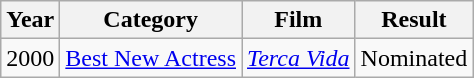<table class="wikitable">
<tr>
<th><strong>Year</strong></th>
<th><strong>Category</strong></th>
<th><strong>Film</strong></th>
<th><strong>Result</strong></th>
</tr>
<tr>
<td>2000</td>
<td><a href='#'>Best New Actress</a></td>
<td><em><a href='#'>Terca Vida</a></em></td>
<td>Nominated</td>
</tr>
</table>
